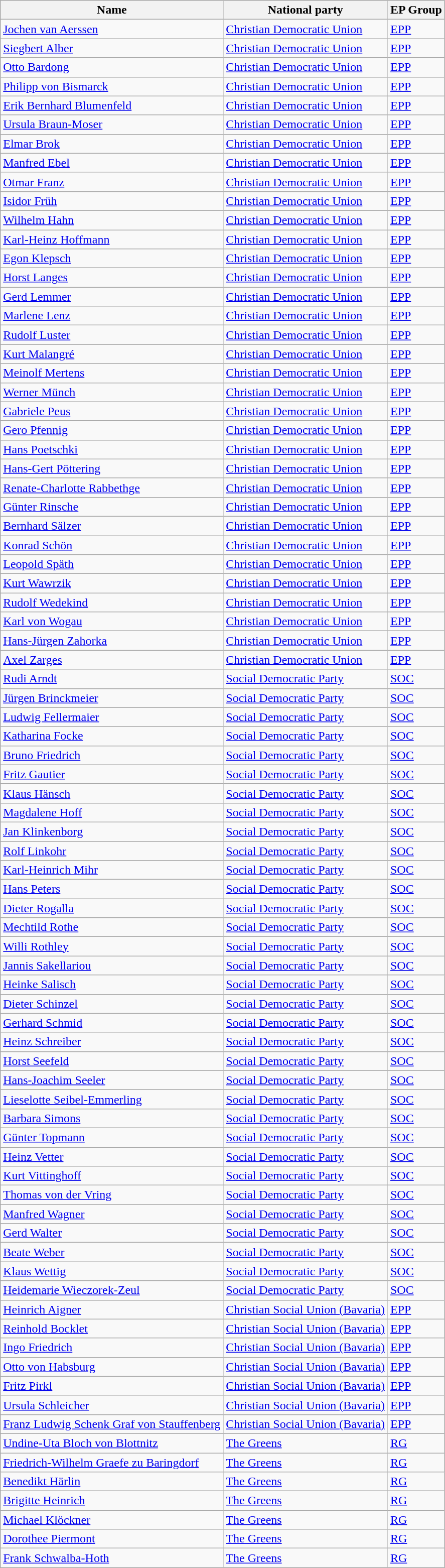<table class="sortable wikitable">
<tr>
<th>Name</th>
<th>National party</th>
<th>EP Group</th>
</tr>
<tr>
<td><a href='#'>Jochen van Aerssen</a></td>
<td> <a href='#'>Christian Democratic Union</a></td>
<td> <a href='#'>EPP</a></td>
</tr>
<tr>
<td><a href='#'>Siegbert Alber</a></td>
<td> <a href='#'>Christian Democratic Union</a></td>
<td> <a href='#'>EPP</a></td>
</tr>
<tr>
<td><a href='#'>Otto Bardong</a></td>
<td> <a href='#'>Christian Democratic Union</a></td>
<td> <a href='#'>EPP</a></td>
</tr>
<tr>
<td><a href='#'>Philipp von Bismarck</a></td>
<td> <a href='#'>Christian Democratic Union</a></td>
<td> <a href='#'>EPP</a></td>
</tr>
<tr>
<td><a href='#'>Erik Bernhard Blumenfeld</a></td>
<td> <a href='#'>Christian Democratic Union</a></td>
<td> <a href='#'>EPP</a></td>
</tr>
<tr>
<td><a href='#'>Ursula Braun-Moser</a></td>
<td> <a href='#'>Christian Democratic Union</a></td>
<td> <a href='#'>EPP</a></td>
</tr>
<tr>
<td><a href='#'>Elmar Brok</a></td>
<td> <a href='#'>Christian Democratic Union</a></td>
<td> <a href='#'>EPP</a></td>
</tr>
<tr>
<td><a href='#'>Manfred Ebel</a></td>
<td> <a href='#'>Christian Democratic Union</a></td>
<td> <a href='#'>EPP</a></td>
</tr>
<tr>
<td><a href='#'>Otmar Franz</a></td>
<td> <a href='#'>Christian Democratic Union</a></td>
<td> <a href='#'>EPP</a></td>
</tr>
<tr>
<td><a href='#'>Isidor Früh</a></td>
<td> <a href='#'>Christian Democratic Union</a></td>
<td> <a href='#'>EPP</a></td>
</tr>
<tr>
<td><a href='#'>Wilhelm Hahn</a></td>
<td> <a href='#'>Christian Democratic Union</a></td>
<td> <a href='#'>EPP</a></td>
</tr>
<tr>
<td><a href='#'>Karl-Heinz Hoffmann</a></td>
<td> <a href='#'>Christian Democratic Union</a></td>
<td> <a href='#'>EPP</a></td>
</tr>
<tr>
<td><a href='#'>Egon Klepsch</a></td>
<td> <a href='#'>Christian Democratic Union</a></td>
<td> <a href='#'>EPP</a></td>
</tr>
<tr>
<td><a href='#'>Horst Langes</a></td>
<td> <a href='#'>Christian Democratic Union</a></td>
<td> <a href='#'>EPP</a></td>
</tr>
<tr>
<td><a href='#'>Gerd Lemmer</a></td>
<td> <a href='#'>Christian Democratic Union</a></td>
<td> <a href='#'>EPP</a></td>
</tr>
<tr>
<td><a href='#'>Marlene Lenz</a></td>
<td> <a href='#'>Christian Democratic Union</a></td>
<td> <a href='#'>EPP</a></td>
</tr>
<tr>
<td><a href='#'>Rudolf Luster</a></td>
<td> <a href='#'>Christian Democratic Union</a></td>
<td> <a href='#'>EPP</a></td>
</tr>
<tr>
<td><a href='#'>Kurt Malangré</a></td>
<td> <a href='#'>Christian Democratic Union</a></td>
<td> <a href='#'>EPP</a></td>
</tr>
<tr>
<td><a href='#'>Meinolf Mertens</a></td>
<td> <a href='#'>Christian Democratic Union</a></td>
<td> <a href='#'>EPP</a></td>
</tr>
<tr>
<td><a href='#'>Werner Münch</a></td>
<td> <a href='#'>Christian Democratic Union</a></td>
<td> <a href='#'>EPP</a></td>
</tr>
<tr>
<td><a href='#'>Gabriele Peus</a></td>
<td> <a href='#'>Christian Democratic Union</a></td>
<td> <a href='#'>EPP</a></td>
</tr>
<tr>
<td><a href='#'>Gero Pfennig</a></td>
<td> <a href='#'>Christian Democratic Union</a></td>
<td> <a href='#'>EPP</a></td>
</tr>
<tr>
<td><a href='#'>Hans Poetschki</a></td>
<td> <a href='#'>Christian Democratic Union</a></td>
<td> <a href='#'>EPP</a></td>
</tr>
<tr>
<td><a href='#'>Hans-Gert Pöttering</a></td>
<td> <a href='#'>Christian Democratic Union</a></td>
<td> <a href='#'>EPP</a></td>
</tr>
<tr>
<td><a href='#'>Renate-Charlotte Rabbethge</a></td>
<td> <a href='#'>Christian Democratic Union</a></td>
<td> <a href='#'>EPP</a></td>
</tr>
<tr>
<td><a href='#'>Günter Rinsche</a></td>
<td> <a href='#'>Christian Democratic Union</a></td>
<td> <a href='#'>EPP</a></td>
</tr>
<tr>
<td><a href='#'>Bernhard Sälzer</a></td>
<td> <a href='#'>Christian Democratic Union</a></td>
<td> <a href='#'>EPP</a></td>
</tr>
<tr>
<td><a href='#'>Konrad Schön</a></td>
<td> <a href='#'>Christian Democratic Union</a></td>
<td> <a href='#'>EPP</a></td>
</tr>
<tr>
<td><a href='#'>Leopold Späth</a></td>
<td> <a href='#'>Christian Democratic Union</a></td>
<td> <a href='#'>EPP</a></td>
</tr>
<tr>
<td><a href='#'>Kurt Wawrzik</a></td>
<td> <a href='#'>Christian Democratic Union</a></td>
<td> <a href='#'>EPP</a></td>
</tr>
<tr>
<td><a href='#'>Rudolf Wedekind</a></td>
<td> <a href='#'>Christian Democratic Union</a></td>
<td> <a href='#'>EPP</a></td>
</tr>
<tr>
<td><a href='#'>Karl von Wogau</a></td>
<td> <a href='#'>Christian Democratic Union</a></td>
<td> <a href='#'>EPP</a></td>
</tr>
<tr>
<td><a href='#'>Hans-Jürgen Zahorka</a></td>
<td> <a href='#'>Christian Democratic Union</a></td>
<td> <a href='#'>EPP</a></td>
</tr>
<tr>
<td><a href='#'>Axel Zarges</a></td>
<td> <a href='#'>Christian Democratic Union</a></td>
<td> <a href='#'>EPP</a></td>
</tr>
<tr>
<td><a href='#'>Rudi Arndt</a></td>
<td> <a href='#'>Social Democratic Party</a></td>
<td> <a href='#'>SOC</a></td>
</tr>
<tr>
<td><a href='#'>Jürgen Brinckmeier</a></td>
<td> <a href='#'>Social Democratic Party</a></td>
<td> <a href='#'>SOC</a></td>
</tr>
<tr>
<td><a href='#'>Ludwig Fellermaier</a></td>
<td> <a href='#'>Social Democratic Party</a></td>
<td> <a href='#'>SOC</a></td>
</tr>
<tr>
<td><a href='#'>Katharina Focke</a></td>
<td> <a href='#'>Social Democratic Party</a></td>
<td> <a href='#'>SOC</a></td>
</tr>
<tr>
<td><a href='#'>Bruno Friedrich</a></td>
<td> <a href='#'>Social Democratic Party</a></td>
<td> <a href='#'>SOC</a></td>
</tr>
<tr>
<td><a href='#'>Fritz Gautier</a></td>
<td> <a href='#'>Social Democratic Party</a></td>
<td> <a href='#'>SOC</a></td>
</tr>
<tr>
<td><a href='#'>Klaus Hänsch</a></td>
<td> <a href='#'>Social Democratic Party</a></td>
<td> <a href='#'>SOC</a></td>
</tr>
<tr>
<td><a href='#'>Magdalene Hoff</a></td>
<td> <a href='#'>Social Democratic Party</a></td>
<td> <a href='#'>SOC</a></td>
</tr>
<tr>
<td><a href='#'>Jan Klinkenborg</a></td>
<td> <a href='#'>Social Democratic Party</a></td>
<td> <a href='#'>SOC</a></td>
</tr>
<tr>
<td><a href='#'>Rolf Linkohr</a></td>
<td> <a href='#'>Social Democratic Party</a></td>
<td> <a href='#'>SOC</a></td>
</tr>
<tr>
<td><a href='#'>Karl-Heinrich Mihr</a></td>
<td> <a href='#'>Social Democratic Party</a></td>
<td> <a href='#'>SOC</a></td>
</tr>
<tr>
<td><a href='#'>Hans Peters</a></td>
<td> <a href='#'>Social Democratic Party</a></td>
<td> <a href='#'>SOC</a></td>
</tr>
<tr>
<td><a href='#'>Dieter Rogalla</a></td>
<td> <a href='#'>Social Democratic Party</a></td>
<td> <a href='#'>SOC</a></td>
</tr>
<tr>
<td><a href='#'>Mechtild Rothe</a></td>
<td> <a href='#'>Social Democratic Party</a></td>
<td> <a href='#'>SOC</a></td>
</tr>
<tr>
<td><a href='#'>Willi Rothley</a></td>
<td> <a href='#'>Social Democratic Party</a></td>
<td> <a href='#'>SOC</a></td>
</tr>
<tr>
<td><a href='#'>Jannis Sakellariou</a></td>
<td> <a href='#'>Social Democratic Party</a></td>
<td> <a href='#'>SOC</a></td>
</tr>
<tr>
<td><a href='#'>Heinke Salisch</a></td>
<td> <a href='#'>Social Democratic Party</a></td>
<td> <a href='#'>SOC</a></td>
</tr>
<tr>
<td><a href='#'>Dieter Schinzel</a></td>
<td> <a href='#'>Social Democratic Party</a></td>
<td> <a href='#'>SOC</a></td>
</tr>
<tr>
<td><a href='#'>Gerhard Schmid</a></td>
<td> <a href='#'>Social Democratic Party</a></td>
<td> <a href='#'>SOC</a></td>
</tr>
<tr>
<td><a href='#'>Heinz Schreiber</a></td>
<td> <a href='#'>Social Democratic Party</a></td>
<td> <a href='#'>SOC</a></td>
</tr>
<tr>
<td><a href='#'>Horst Seefeld</a></td>
<td> <a href='#'>Social Democratic Party</a></td>
<td> <a href='#'>SOC</a></td>
</tr>
<tr>
<td><a href='#'>Hans-Joachim Seeler</a></td>
<td> <a href='#'>Social Democratic Party</a></td>
<td> <a href='#'>SOC</a></td>
</tr>
<tr>
<td><a href='#'>Lieselotte Seibel-Emmerling</a></td>
<td> <a href='#'>Social Democratic Party</a></td>
<td> <a href='#'>SOC</a></td>
</tr>
<tr>
<td><a href='#'>Barbara Simons</a></td>
<td> <a href='#'>Social Democratic Party</a></td>
<td> <a href='#'>SOC</a></td>
</tr>
<tr>
<td><a href='#'>Günter Topmann</a></td>
<td> <a href='#'>Social Democratic Party</a></td>
<td> <a href='#'>SOC</a></td>
</tr>
<tr>
<td><a href='#'>Heinz Vetter</a></td>
<td> <a href='#'>Social Democratic Party</a></td>
<td> <a href='#'>SOC</a></td>
</tr>
<tr>
<td><a href='#'>Kurt Vittinghoff</a></td>
<td> <a href='#'>Social Democratic Party</a></td>
<td> <a href='#'>SOC</a></td>
</tr>
<tr>
<td><a href='#'>Thomas von der Vring</a></td>
<td> <a href='#'>Social Democratic Party</a></td>
<td> <a href='#'>SOC</a></td>
</tr>
<tr>
<td><a href='#'>Manfred Wagner</a></td>
<td> <a href='#'>Social Democratic Party</a></td>
<td> <a href='#'>SOC</a></td>
</tr>
<tr>
<td><a href='#'>Gerd Walter</a></td>
<td> <a href='#'>Social Democratic Party</a></td>
<td> <a href='#'>SOC</a></td>
</tr>
<tr>
<td><a href='#'>Beate Weber</a></td>
<td> <a href='#'>Social Democratic Party</a></td>
<td> <a href='#'>SOC</a></td>
</tr>
<tr>
<td><a href='#'>Klaus Wettig</a></td>
<td> <a href='#'>Social Democratic Party</a></td>
<td> <a href='#'>SOC</a></td>
</tr>
<tr>
<td><a href='#'>Heidemarie Wieczorek-Zeul</a></td>
<td> <a href='#'>Social Democratic Party</a></td>
<td> <a href='#'>SOC</a></td>
</tr>
<tr>
<td><a href='#'>Heinrich Aigner</a></td>
<td> <a href='#'>Christian Social Union (Bavaria)</a></td>
<td> <a href='#'>EPP</a></td>
</tr>
<tr>
<td><a href='#'>Reinhold Bocklet</a></td>
<td> <a href='#'>Christian Social Union (Bavaria)</a></td>
<td> <a href='#'>EPP</a></td>
</tr>
<tr>
<td><a href='#'>Ingo Friedrich</a></td>
<td> <a href='#'>Christian Social Union (Bavaria)</a></td>
<td> <a href='#'>EPP</a></td>
</tr>
<tr>
<td><a href='#'>Otto von Habsburg</a></td>
<td> <a href='#'>Christian Social Union (Bavaria)</a></td>
<td> <a href='#'>EPP</a></td>
</tr>
<tr>
<td><a href='#'>Fritz Pirkl</a></td>
<td> <a href='#'>Christian Social Union (Bavaria)</a></td>
<td> <a href='#'>EPP</a></td>
</tr>
<tr>
<td><a href='#'>Ursula Schleicher</a></td>
<td> <a href='#'>Christian Social Union (Bavaria)</a></td>
<td> <a href='#'>EPP</a></td>
</tr>
<tr>
<td><a href='#'>Franz Ludwig Schenk Graf von Stauffenberg</a></td>
<td> <a href='#'>Christian Social Union (Bavaria)</a></td>
<td> <a href='#'>EPP</a></td>
</tr>
<tr>
<td><a href='#'>Undine-Uta Bloch von Blottnitz</a></td>
<td> <a href='#'>The Greens</a></td>
<td> <a href='#'>RG</a></td>
</tr>
<tr>
<td><a href='#'>Friedrich-Wilhelm Graefe zu Baringdorf</a></td>
<td> <a href='#'>The Greens</a></td>
<td> <a href='#'>RG</a></td>
</tr>
<tr>
<td><a href='#'>Benedikt Härlin</a></td>
<td> <a href='#'>The Greens</a></td>
<td> <a href='#'>RG</a></td>
</tr>
<tr>
<td><a href='#'>Brigitte Heinrich</a></td>
<td> <a href='#'>The Greens</a></td>
<td> <a href='#'>RG</a></td>
</tr>
<tr>
<td><a href='#'>Michael Klöckner</a></td>
<td> <a href='#'>The Greens</a></td>
<td> <a href='#'>RG</a></td>
</tr>
<tr>
<td><a href='#'>Dorothee Piermont</a></td>
<td> <a href='#'>The Greens</a></td>
<td> <a href='#'>RG</a></td>
</tr>
<tr>
<td><a href='#'>Frank Schwalba-Hoth</a></td>
<td> <a href='#'>The Greens</a></td>
<td> <a href='#'>RG</a></td>
</tr>
</table>
